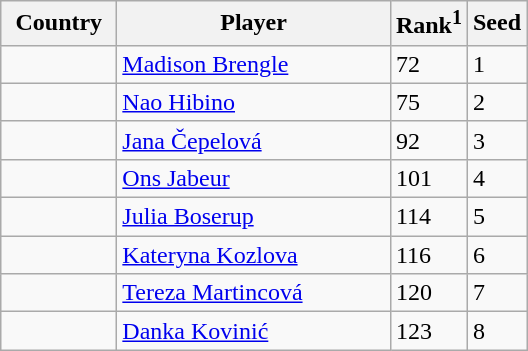<table class="sortable wikitable">
<tr>
<th style="width:70px;">Country</th>
<th style="width:175px;">Player</th>
<th>Rank<sup>1</sup></th>
<th>Seed</th>
</tr>
<tr>
<td></td>
<td><a href='#'>Madison Brengle</a></td>
<td>72</td>
<td>1</td>
</tr>
<tr>
<td></td>
<td><a href='#'>Nao Hibino</a></td>
<td>75</td>
<td>2</td>
</tr>
<tr>
<td></td>
<td><a href='#'>Jana Čepelová</a></td>
<td>92</td>
<td>3</td>
</tr>
<tr>
<td></td>
<td><a href='#'>Ons Jabeur</a></td>
<td>101</td>
<td>4</td>
</tr>
<tr>
<td></td>
<td><a href='#'>Julia Boserup</a></td>
<td>114</td>
<td>5</td>
</tr>
<tr>
<td></td>
<td><a href='#'>Kateryna Kozlova</a></td>
<td>116</td>
<td>6</td>
</tr>
<tr>
<td></td>
<td><a href='#'>Tereza Martincová</a></td>
<td>120</td>
<td>7</td>
</tr>
<tr>
<td></td>
<td><a href='#'>Danka Kovinić</a></td>
<td>123</td>
<td>8</td>
</tr>
</table>
